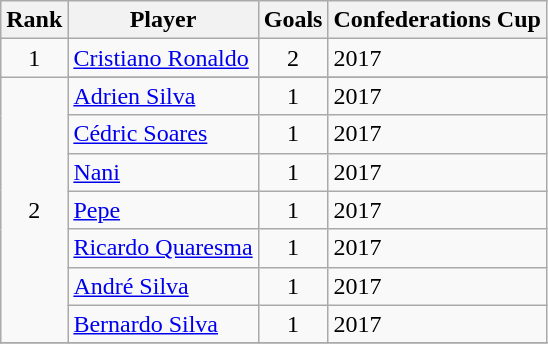<table class="wikitable" style="text-align: left;">
<tr>
<th>Rank</th>
<th>Player</th>
<th>Goals</th>
<th>Confederations Cup</th>
</tr>
<tr>
<td align=center>1</td>
<td><a href='#'>Cristiano Ronaldo</a></td>
<td align=center>2</td>
<td>2017</td>
</tr>
<tr>
<td rowspan=8 align=center>2</td>
</tr>
<tr>
<td><a href='#'>Adrien Silva</a></td>
<td align=center>1</td>
<td>2017</td>
</tr>
<tr>
<td><a href='#'>Cédric Soares</a></td>
<td align=center>1</td>
<td>2017</td>
</tr>
<tr>
<td><a href='#'>Nani</a></td>
<td align=center>1</td>
<td>2017</td>
</tr>
<tr>
<td><a href='#'>Pepe</a></td>
<td align=center>1</td>
<td>2017</td>
</tr>
<tr>
<td><a href='#'>Ricardo Quaresma</a></td>
<td align=center>1</td>
<td>2017</td>
</tr>
<tr>
<td><a href='#'>André Silva</a></td>
<td align=center>1</td>
<td>2017</td>
</tr>
<tr>
<td><a href='#'>Bernardo Silva</a></td>
<td align=center>1</td>
<td>2017</td>
</tr>
<tr>
</tr>
</table>
